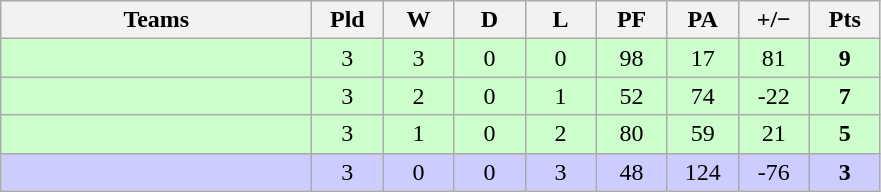<table class="wikitable" style="text-align: center;">
<tr>
<th width="200">Teams</th>
<th width="40">Pld</th>
<th width="40">W</th>
<th width="40">D</th>
<th width="40">L</th>
<th width="40">PF</th>
<th width="40">PA</th>
<th width="40">+/−</th>
<th width="40">Pts</th>
</tr>
<tr bgcolor=#ccffcc>
<td align=left></td>
<td>3</td>
<td>3</td>
<td>0</td>
<td>0</td>
<td>98</td>
<td>17</td>
<td>81</td>
<td><strong>9</strong></td>
</tr>
<tr bgcolor=#ccffcc>
<td align=left></td>
<td>3</td>
<td>2</td>
<td>0</td>
<td>1</td>
<td>52</td>
<td>74</td>
<td>-22</td>
<td><strong>7</strong></td>
</tr>
<tr bgcolor=#ccffcc>
<td align=left></td>
<td>3</td>
<td>1</td>
<td>0</td>
<td>2</td>
<td>80</td>
<td>59</td>
<td>21</td>
<td><strong>5</strong></td>
</tr>
<tr bgcolor=#ccccff>
<td align=left></td>
<td>3</td>
<td>0</td>
<td>0</td>
<td>3</td>
<td>48</td>
<td>124</td>
<td>-76</td>
<td><strong>3</strong></td>
</tr>
</table>
